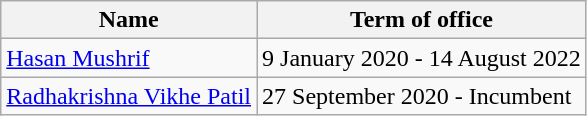<table class="wikitable">
<tr>
<th>Name</th>
<th>Term of office</th>
</tr>
<tr>
<td><a href='#'>Hasan Mushrif</a></td>
<td>9 January 2020 - 14 August 2022</td>
</tr>
<tr>
<td><a href='#'>Radhakrishna Vikhe Patil</a></td>
<td>27 September 2020 - Incumbent</td>
</tr>
</table>
